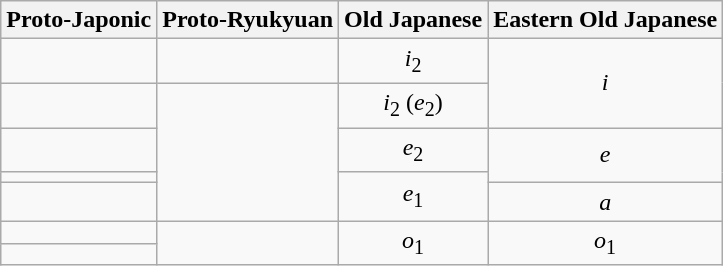<table class="wikitable" style=text-align:center>
<tr>
<th>Proto-Japonic</th>
<th>Proto-Ryukyuan</th>
<th>Old Japanese</th>
<th>Eastern Old Japanese</th>
</tr>
<tr>
<td></td>
<td></td>
<td><em>i</em><sub>2</sub></td>
<td rowspan="2"><em>i</em></td>
</tr>
<tr>
<td></td>
<td rowspan="4"></td>
<td><em>i</em><sub>2</sub> (<em>e</em><sub>2</sub>)</td>
</tr>
<tr>
<td></td>
<td><em>e</em><sub>2</sub></td>
<td rowspan="2"><em>e</em></td>
</tr>
<tr>
<td></td>
<td rowspan="2"><em>e</em><sub>1</sub></td>
</tr>
<tr>
<td></td>
<td><em>a</em></td>
</tr>
<tr>
<td></td>
<td rowspan="2"></td>
<td rowspan="2"><em>o</em><sub>1</sub></td>
<td rowspan="2"><em>o</em><sub>1</sub></td>
</tr>
<tr>
<td></td>
</tr>
</table>
